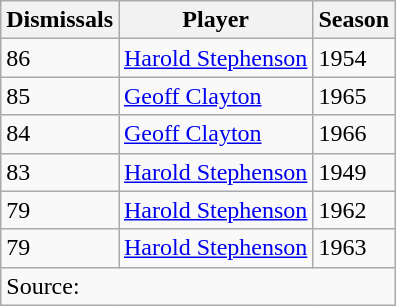<table class="wikitable">
<tr>
<th>Dismissals</th>
<th>Player</th>
<th>Season</th>
</tr>
<tr>
<td>86</td>
<td><a href='#'>Harold Stephenson</a></td>
<td>1954</td>
</tr>
<tr>
<td>85</td>
<td><a href='#'>Geoff Clayton</a></td>
<td>1965</td>
</tr>
<tr>
<td>84</td>
<td><a href='#'>Geoff Clayton</a></td>
<td>1966</td>
</tr>
<tr>
<td>83</td>
<td><a href='#'>Harold Stephenson</a></td>
<td>1949</td>
</tr>
<tr>
<td>79</td>
<td><a href='#'>Harold Stephenson</a></td>
<td>1962</td>
</tr>
<tr>
<td>79</td>
<td><a href='#'>Harold Stephenson</a></td>
<td>1963</td>
</tr>
<tr>
<td colspan=3>Source:</td>
</tr>
</table>
